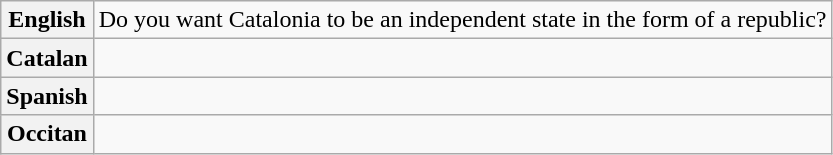<table class="wikitable">
<tr>
<th>English</th>
<td>Do you want Catalonia to be an independent state in the form of a republic?</td>
</tr>
<tr>
<th>Catalan</th>
<td></td>
</tr>
<tr>
<th>Spanish</th>
<td></td>
</tr>
<tr>
<th>Occitan</th>
<td></td>
</tr>
</table>
